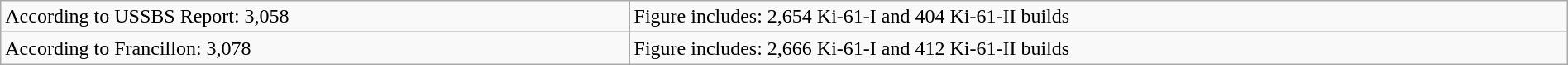<table class="wikitable" style="text-align: right; width: 100%">
<tr>
<td style="text-align:left">According to USSBS Report: 3,058 </td>
<td style="text-align:left">Figure includes: 2,654 Ki-61-I and 404 Ki-61-II builds</td>
</tr>
<tr>
<td style="text-align:left">According to Francillon: 3,078 </td>
<td style="text-align:left">Figure includes: 2,666 Ki-61-I and 412 Ki-61-II builds</td>
</tr>
</table>
